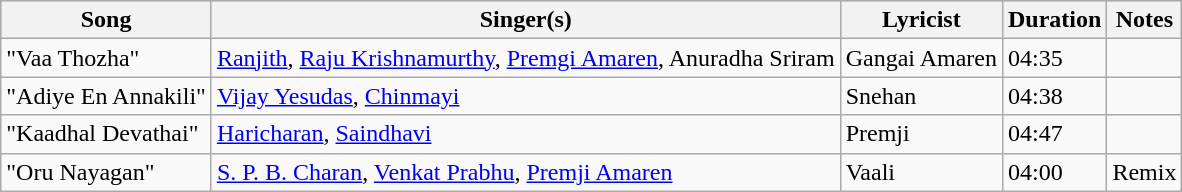<table class="wikitable">
<tr style="background:#ccc; text-align:center;">
<th>Song</th>
<th>Singer(s)</th>
<th>Lyricist</th>
<th>Duration</th>
<th>Notes</th>
</tr>
<tr>
<td>"Vaa Thozha"</td>
<td><a href='#'>Ranjith</a>, <a href='#'>Raju Krishnamurthy</a>, <a href='#'>Premgi Amaren</a>,  Anuradha Sriram</td>
<td>Gangai Amaren</td>
<td>04:35</td>
<td></td>
</tr>
<tr>
<td>"Adiye En Annakili"</td>
<td><a href='#'>Vijay Yesudas</a>, <a href='#'>Chinmayi</a></td>
<td>Snehan</td>
<td>04:38</td>
<td></td>
</tr>
<tr>
<td>"Kaadhal Devathai"</td>
<td><a href='#'>Haricharan</a>, <a href='#'>Saindhavi</a></td>
<td>Premji</td>
<td>04:47</td>
<td></td>
</tr>
<tr>
<td>"Oru Nayagan"</td>
<td><a href='#'>S. P. B. Charan</a>, <a href='#'>Venkat Prabhu</a>, <a href='#'>Premji Amaren</a></td>
<td>Vaali</td>
<td>04:00</td>
<td>Remix</td>
</tr>
</table>
